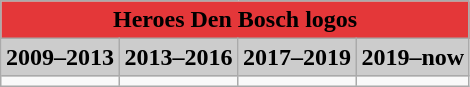<table border="2" cellpadding="3" cellspacing="0" style="margin: 1em 1em 1em 0; background: #F9F9F9; border: 1px #aaa solid; border-collapse: collapse; font-size: 100%;">
<tr bgcolor="#CCCCCC" align="center">
<th colspan="8" style="background:#E43739;"><span> <strong>Heroes Den Bosch logos</strong></span></th>
</tr>
<tr bgcolor="#CCCCCC" align="center">
<th><span><strong>2009–2013</strong></span></th>
<th><span><strong>2013–2016</strong></span></th>
<th><span><strong>2017–2019</strong></span></th>
<th><span><strong>2019–now</strong></span></th>
</tr>
<tr>
<th align="center"></th>
<th align="center"></th>
<th align="center"></th>
<th align="center"></th>
</tr>
</table>
